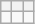<table class="wikitable">
<tr>
<th></th>
<th></th>
<th></th>
</tr>
<tr>
<td></td>
<td></td>
<td></td>
</tr>
</table>
